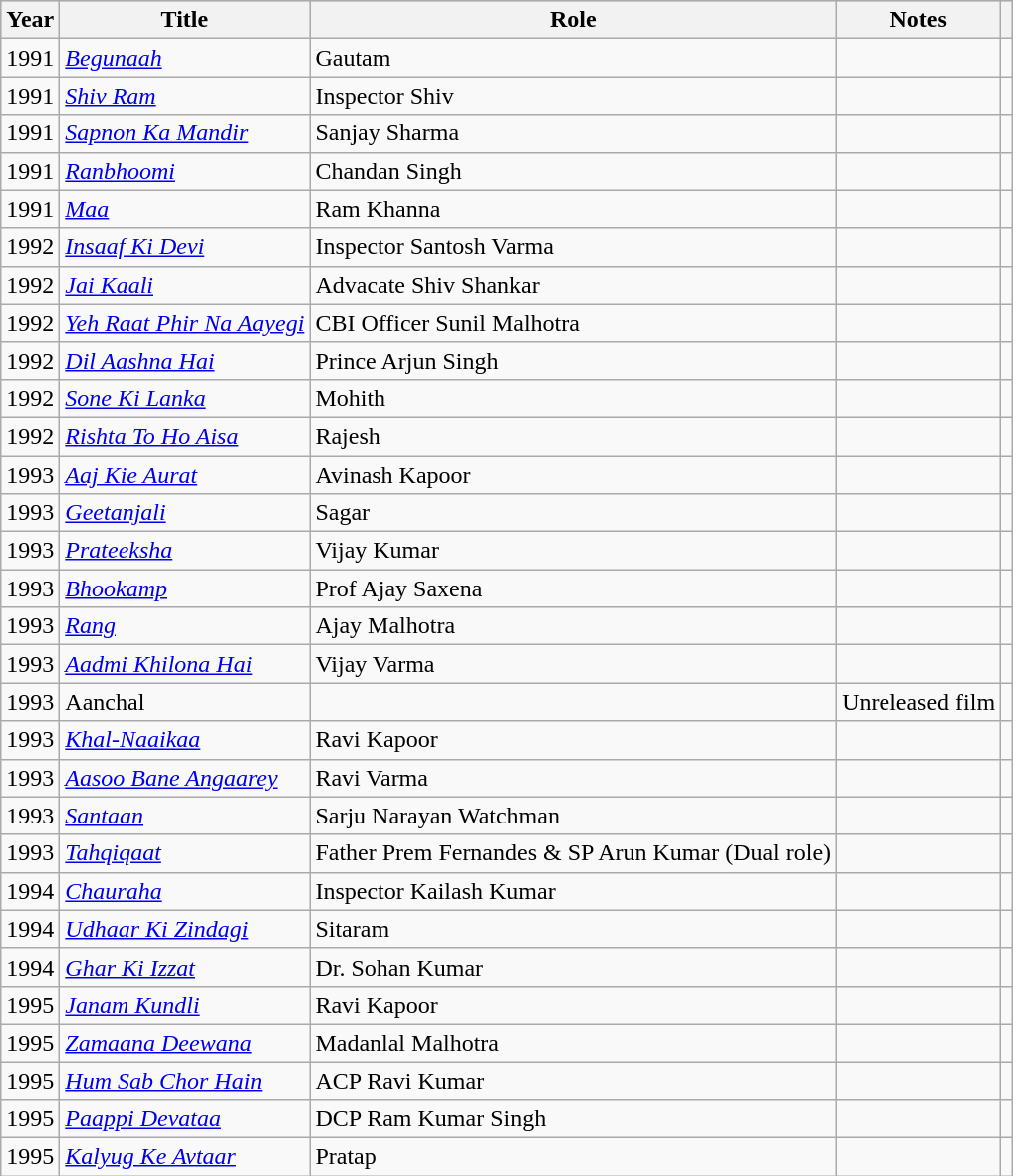<table class="wikitable sortable">
<tr style="background:#ccc; align:center,">
<th>Year</th>
<th>Title</th>
<th>Role</th>
<th>Notes</th>
<th></th>
</tr>
<tr>
<td>1991</td>
<td><em><a href='#'>Begunaah</a></em></td>
<td>Gautam</td>
<td></td>
<td></td>
</tr>
<tr>
<td>1991</td>
<td><em><a href='#'>Shiv Ram</a></em></td>
<td>Inspector Shiv</td>
<td></td>
<td></td>
</tr>
<tr>
<td>1991</td>
<td><em><a href='#'>Sapnon Ka Mandir</a></em></td>
<td>Sanjay Sharma</td>
<td></td>
<td></td>
</tr>
<tr>
<td>1991</td>
<td><em><a href='#'>Ranbhoomi</a></em></td>
<td>Chandan Singh</td>
<td></td>
<td></td>
</tr>
<tr>
<td>1991</td>
<td><em><a href='#'>Maa</a></em></td>
<td>Ram Khanna</td>
<td></td>
<td></td>
</tr>
<tr>
<td>1992</td>
<td><em><a href='#'>Insaaf Ki Devi</a></em></td>
<td>Inspector Santosh Varma</td>
<td></td>
<td></td>
</tr>
<tr>
<td>1992</td>
<td><em><a href='#'>Jai Kaali</a></em></td>
<td>Advacate Shiv Shankar</td>
<td></td>
<td></td>
</tr>
<tr>
<td>1992</td>
<td><em><a href='#'>Yeh Raat Phir Na Aayegi</a></em></td>
<td>CBI Officer Sunil Malhotra</td>
<td></td>
<td></td>
</tr>
<tr>
<td>1992</td>
<td><em><a href='#'>Dil Aashna Hai</a></em></td>
<td>Prince Arjun Singh</td>
<td></td>
<td></td>
</tr>
<tr>
<td>1992</td>
<td><em><a href='#'>Sone Ki Lanka</a></em></td>
<td>Mohith</td>
<td></td>
<td></td>
</tr>
<tr>
<td>1992</td>
<td><em><a href='#'>Rishta To Ho Aisa</a></em></td>
<td>Rajesh</td>
<td></td>
<td></td>
</tr>
<tr>
<td>1993</td>
<td><em><a href='#'>Aaj Kie Aurat</a></em></td>
<td>Avinash Kapoor</td>
<td></td>
<td></td>
</tr>
<tr>
<td>1993</td>
<td><em><a href='#'>Geetanjali</a></em></td>
<td>Sagar</td>
<td></td>
<td></td>
</tr>
<tr>
<td>1993</td>
<td><em><a href='#'>Prateeksha</a></em></td>
<td>Vijay Kumar</td>
<td></td>
<td></td>
</tr>
<tr>
<td>1993</td>
<td><em><a href='#'>Bhookamp</a></em></td>
<td>Prof Ajay Saxena</td>
<td></td>
<td></td>
</tr>
<tr>
<td>1993</td>
<td><em><a href='#'>Rang</a></em></td>
<td>Ajay Malhotra</td>
<td></td>
<td></td>
</tr>
<tr>
<td>1993</td>
<td><em><a href='#'>Aadmi Khilona Hai</a></em></td>
<td>Vijay Varma</td>
<td></td>
<td></td>
</tr>
<tr>
<td>1993</td>
<td>Aanchal</td>
<td></td>
<td>Unreleased film</td>
<td></td>
</tr>
<tr>
<td>1993</td>
<td><em><a href='#'>Khal-Naaikaa</a></em></td>
<td>Ravi Kapoor</td>
<td></td>
<td></td>
</tr>
<tr>
<td>1993</td>
<td><em><a href='#'>Aasoo Bane Angaarey</a></em></td>
<td>Ravi Varma</td>
<td></td>
<td></td>
</tr>
<tr>
<td>1993</td>
<td><em><a href='#'>Santaan</a></em></td>
<td>Sarju Narayan Watchman</td>
<td></td>
<td></td>
</tr>
<tr>
<td>1993</td>
<td><em><a href='#'>Tahqiqaat</a></em></td>
<td>Father Prem Fernandes & SP Arun Kumar (Dual role)</td>
<td></td>
<td></td>
</tr>
<tr>
<td>1994</td>
<td><em><a href='#'>Chauraha</a></em></td>
<td>Inspector Kailash Kumar</td>
<td></td>
<td></td>
</tr>
<tr>
<td>1994</td>
<td><em><a href='#'>Udhaar Ki Zindagi</a></em></td>
<td>Sitaram</td>
<td></td>
<td></td>
</tr>
<tr>
<td>1994</td>
<td><em><a href='#'>Ghar Ki Izzat</a></em></td>
<td>Dr. Sohan Kumar</td>
<td></td>
<td></td>
</tr>
<tr>
<td>1995</td>
<td><em><a href='#'>Janam Kundli</a></em></td>
<td>Ravi Kapoor</td>
<td></td>
<td></td>
</tr>
<tr>
<td>1995</td>
<td><em><a href='#'>Zamaana Deewana</a></em></td>
<td>Madanlal Malhotra</td>
<td></td>
<td></td>
</tr>
<tr>
<td>1995</td>
<td><em><a href='#'>Hum Sab Chor Hain</a></em></td>
<td>ACP Ravi Kumar</td>
<td></td>
<td></td>
</tr>
<tr>
<td>1995</td>
<td><em><a href='#'>Paappi Devataa</a></em></td>
<td>DCP Ram Kumar Singh</td>
<td></td>
<td></td>
</tr>
<tr>
<td>1995</td>
<td><em><a href='#'>Kalyug Ke Avtaar</a></em></td>
<td>Pratap</td>
<td></td>
<td></td>
</tr>
</table>
